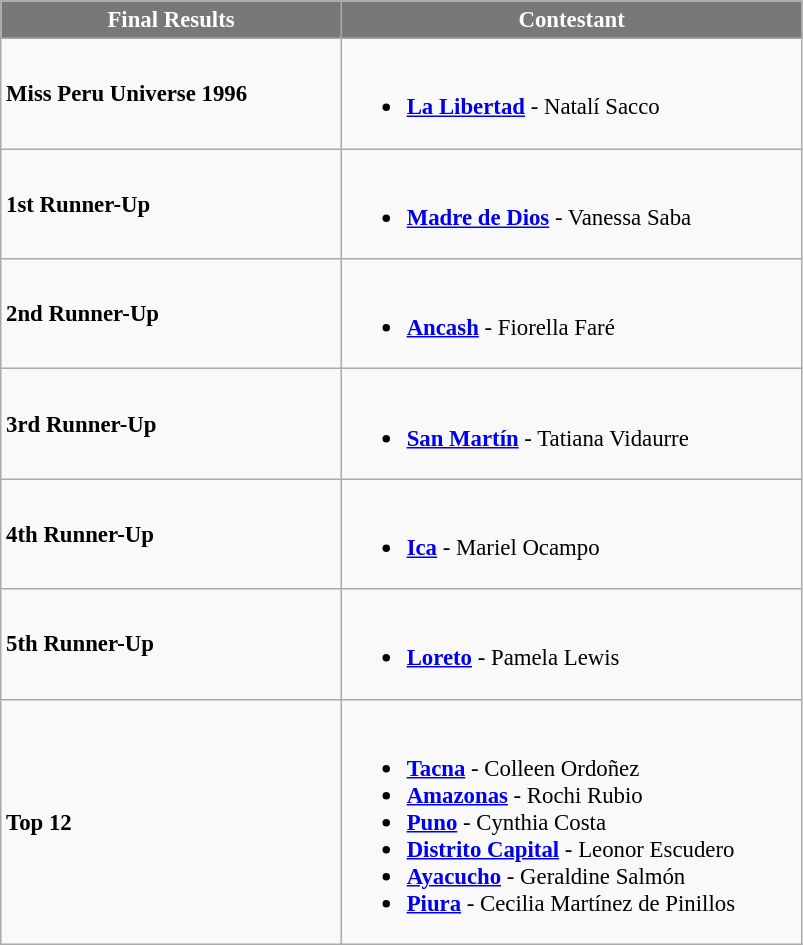<table class="wikitable sortable" style="font-size: 95%;">
<tr>
<th width="220" style="background-color:#787878;color:#FFFFFF;">Final Results</th>
<th width="300" style="background-color:#787878;color:#FFFFFF;">Contestant</th>
</tr>
<tr>
<td><strong>Miss Peru Universe 1996</strong></td>
<td><br><ul><li> <strong><a href='#'>La Libertad</a></strong> - Natalí Sacco</li></ul></td>
</tr>
<tr>
<td><strong>1st Runner-Up</strong></td>
<td><br><ul><li> <strong><a href='#'>Madre de Dios</a></strong> - Vanessa Saba</li></ul></td>
</tr>
<tr>
<td><strong>2nd Runner-Up</strong></td>
<td><br><ul><li> <strong><a href='#'>Ancash</a></strong> - Fiorella Faré</li></ul></td>
</tr>
<tr>
<td><strong>3rd Runner-Up</strong></td>
<td><br><ul><li> <strong><a href='#'>San Martín</a></strong> - Tatiana Vidaurre</li></ul></td>
</tr>
<tr>
<td><strong>4th Runner-Up</strong></td>
<td><br><ul><li> <strong><a href='#'>Ica</a></strong> - Mariel Ocampo</li></ul></td>
</tr>
<tr>
<td><strong>5th Runner-Up</strong></td>
<td><br><ul><li> <strong><a href='#'>Loreto</a></strong> - Pamela Lewis</li></ul></td>
</tr>
<tr>
<td><strong>Top 12</strong></td>
<td><br><ul><li> <strong><a href='#'>Tacna</a></strong> - Colleen Ordoñez</li><li> <strong><a href='#'>Amazonas</a></strong> - Rochi Rubio</li><li> <strong><a href='#'>Puno</a></strong> - Cynthia Costa</li><li> <strong><a href='#'>Distrito Capital</a></strong> - Leonor Escudero</li><li> <strong><a href='#'>Ayacucho</a></strong> - Geraldine Salmón</li><li> <strong><a href='#'>Piura</a></strong> - Cecilia Martínez de Pinillos</li></ul></td>
</tr>
</table>
